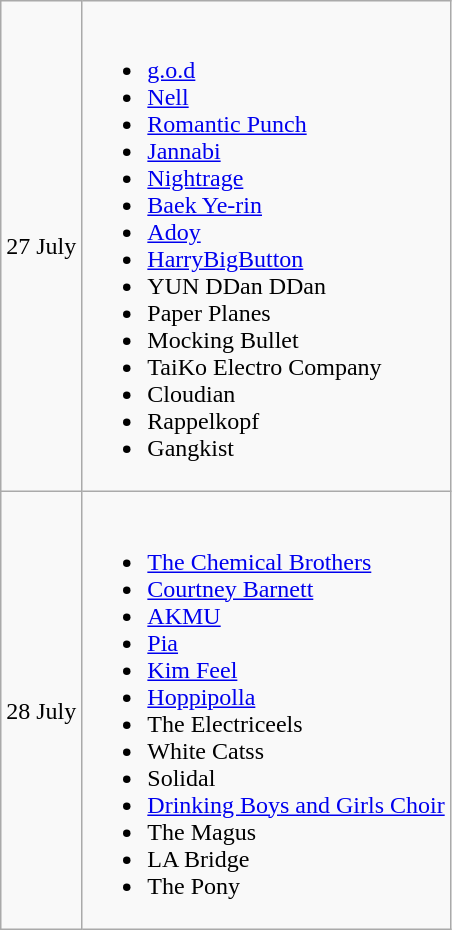<table class="wikitable">
<tr>
<td>27 July</td>
<td><br><ul><li> <a href='#'>g.o.d</a></li><li> <a href='#'>Nell</a></li><li> <a href='#'>Romantic Punch</a></li><li> <a href='#'>Jannabi</a></li><li> <a href='#'>Nightrage</a></li><li> <a href='#'>Baek Ye-rin</a></li><li> <a href='#'>Adoy</a></li><li> <a href='#'>HarryBigButton</a></li><li> YUN DDan DDan</li><li> Paper Planes</li><li> Mocking Bullet</li><li> TaiKo Electro Company</li><li> Cloudian</li><li> Rappelkopf</li><li> Gangkist</li></ul></td>
</tr>
<tr>
<td>28 July</td>
<td><br><ul><li> <a href='#'>The Chemical Brothers</a></li><li> <a href='#'>Courtney Barnett</a></li><li> <a href='#'>AKMU</a></li><li> <a href='#'>Pia</a></li><li> <a href='#'>Kim Feel</a></li><li> <a href='#'>Hoppipolla</a></li><li> The Electriceels</li><li> White Catss</li><li> Solidal</li><li> <a href='#'>Drinking Boys and Girls Choir</a></li><li> The Magus</li><li> LA Bridge</li><li> The Pony</li></ul></td>
</tr>
</table>
